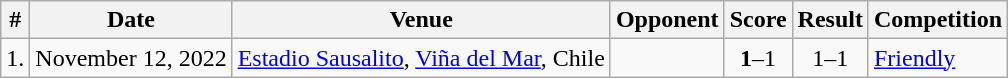<table class="wikitable">
<tr>
<th>#</th>
<th>Date</th>
<th>Venue</th>
<th>Opponent</th>
<th>Score</th>
<th>Result</th>
<th>Competition</th>
</tr>
<tr>
<td>1.</td>
<td>November 12, 2022</td>
<td><a href='#'>Estadio Sausalito</a>, <a href='#'>Viña del Mar</a>, Chile</td>
<td></td>
<td align=center><strong>1</strong>–1</td>
<td align=center>1–1</td>
<td><a href='#'>Friendly</a></td>
</tr>
</table>
